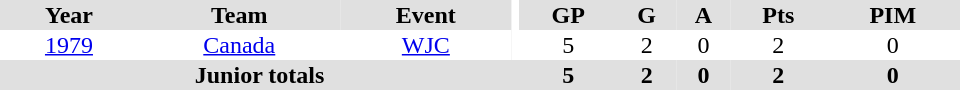<table border="0" cellpadding="1" cellspacing="0" ID="Table3" style="text-align:center; width:40em">
<tr bgcolor="#e0e0e0">
<th>Year</th>
<th>Team</th>
<th>Event</th>
<th rowspan="102" bgcolor="#ffffff"></th>
<th>GP</th>
<th>G</th>
<th>A</th>
<th>Pts</th>
<th>PIM</th>
</tr>
<tr>
<td><a href='#'>1979</a></td>
<td><a href='#'>Canada</a></td>
<td><a href='#'>WJC</a></td>
<td>5</td>
<td>2</td>
<td>0</td>
<td>2</td>
<td>0</td>
</tr>
<tr bgcolor="#e0e0e0">
<th colspan="4">Junior totals</th>
<th>5</th>
<th>2</th>
<th>0</th>
<th>2</th>
<th>0</th>
</tr>
</table>
